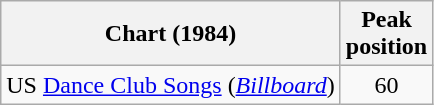<table class="wikitable sortable" style=margin-bottom:0;>
<tr>
<th>Chart (1984)</th>
<th>Peak<br>position</th>
</tr>
<tr>
<td>US <a href='#'>Dance Club Songs</a> (<em><a href='#'>Billboard</a></em>)</td>
<td align="center">60</td>
</tr>
</table>
